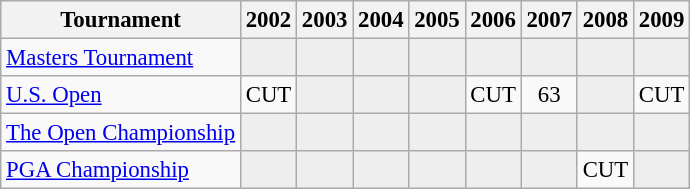<table class="wikitable" style="font-size:95%;text-align:center;">
<tr>
<th>Tournament</th>
<th>2002</th>
<th>2003</th>
<th>2004</th>
<th>2005</th>
<th>2006</th>
<th>2007</th>
<th>2008</th>
<th>2009</th>
</tr>
<tr>
<td align=left><a href='#'>Masters Tournament</a></td>
<td style="background:#eeeeee;"></td>
<td style="background:#eeeeee;"></td>
<td style="background:#eeeeee;"></td>
<td style="background:#eeeeee;"></td>
<td style="background:#eeeeee;"></td>
<td style="background:#eeeeee;"></td>
<td style="background:#eeeeee;"></td>
<td style="background:#eeeeee;"></td>
</tr>
<tr>
<td align=left><a href='#'>U.S. Open</a></td>
<td>CUT</td>
<td style="background:#eeeeee;"></td>
<td style="background:#eeeeee;"></td>
<td style="background:#eeeeee;"></td>
<td>CUT</td>
<td>63</td>
<td style="background:#eeeeee;"></td>
<td>CUT</td>
</tr>
<tr>
<td align=left><a href='#'>The Open Championship</a></td>
<td style="background:#eeeeee;"></td>
<td style="background:#eeeeee;"></td>
<td style="background:#eeeeee;"></td>
<td style="background:#eeeeee;"></td>
<td style="background:#eeeeee;"></td>
<td style="background:#eeeeee;"></td>
<td style="background:#eeeeee;"></td>
<td style="background:#eeeeee;"></td>
</tr>
<tr>
<td align=left><a href='#'>PGA Championship</a></td>
<td style="background:#eeeeee;"></td>
<td style="background:#eeeeee;"></td>
<td style="background:#eeeeee;"></td>
<td style="background:#eeeeee;"></td>
<td style="background:#eeeeee;"></td>
<td style="background:#eeeeee;"></td>
<td>CUT</td>
<td style="background:#eeeeee;"></td>
</tr>
</table>
